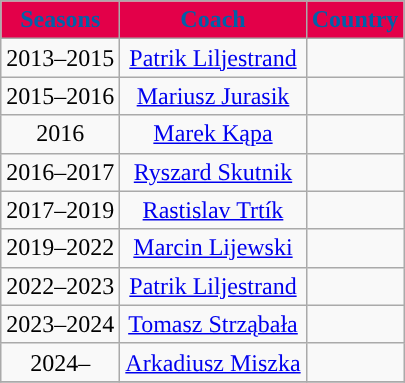<table class="wikitable" style="text-align: center">
<tr>
<th style="color:#0061A9; background:#E30049">Seasons</th>
<th style="color:#0061A9; background:#E30049">Coach</th>
<th style="color:#0061A9; background:#E30049">Country</th>
</tr>
<tr>
<td style="text-align: center">2013–2015</td>
<td style="text-align: center"><a href='#'>Patrik Liljestrand</a></td>
<td style="text-align: center"></td>
</tr>
<tr>
<td style="text-align: center">2015–2016</td>
<td style="text-align: center"><a href='#'>Mariusz Jurasik</a></td>
<td style="text-align: center"></td>
</tr>
<tr>
<td style="text-align: center">2016</td>
<td style="text-align: center"><a href='#'>Marek Kąpa</a></td>
<td style="text-align: center"></td>
</tr>
<tr>
<td style="text-align: center">2016–2017</td>
<td style="text-align: center"><a href='#'>Ryszard Skutnik</a></td>
<td style="text-align: center"></td>
</tr>
<tr>
<td style="text-align: center">2017–2019</td>
<td style="text-align: center"><a href='#'>Rastislav Trtík</a></td>
<td style="text-align: center"></td>
</tr>
<tr>
<td style="text-align: center">2019–2022</td>
<td style="text-align: center"><a href='#'>Marcin Lijewski</a></td>
<td style="text-align: center"></td>
</tr>
<tr>
<td style="text-align: center">2022–2023</td>
<td style="text-align: center"><a href='#'>Patrik Liljestrand</a></td>
<td style="text-align: center"></td>
</tr>
<tr>
<td style="text-align: center">2023–2024</td>
<td style="text-align: center"><a href='#'>Tomasz Strząbała</a></td>
<td style="text-align: center"></td>
</tr>
<tr>
<td style="text-align: center">2024–</td>
<td style="text-align: center"><a href='#'>Arkadiusz Miszka</a></td>
<td style="text-align: center"></td>
</tr>
<tr>
</tr>
</table>
